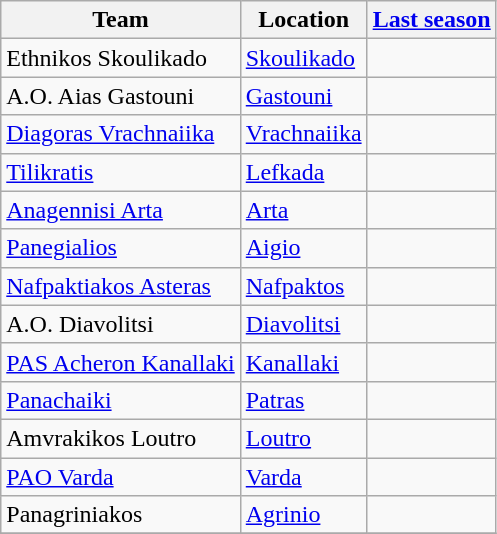<table class="wikitable sortable">
<tr>
<th>Team</th>
<th>Location</th>
<th><a href='#'>Last season</a></th>
</tr>
<tr>
<td>Ethnikos Skoulikado</td>
<td><a href='#'>Skoulikado</a></td>
<td></td>
</tr>
<tr>
<td>A.O. Aias Gastouni</td>
<td><a href='#'>Gastouni</a></td>
<td></td>
</tr>
<tr>
<td><a href='#'>Diagoras Vrachnaiika</a></td>
<td><a href='#'>Vrachnaiika</a></td>
<td></td>
</tr>
<tr>
<td><a href='#'>Tilikratis</a></td>
<td><a href='#'>Lefkada</a></td>
<td></td>
</tr>
<tr>
<td><a href='#'>Anagennisi Arta</a></td>
<td><a href='#'>Arta</a></td>
<td></td>
</tr>
<tr>
<td><a href='#'>Panegialios</a></td>
<td><a href='#'>Aigio</a></td>
<td></td>
</tr>
<tr>
<td><a href='#'>Nafpaktiakos Asteras</a></td>
<td><a href='#'>Nafpaktos</a></td>
<td></td>
</tr>
<tr>
<td>A.O. Diavolitsi</td>
<td><a href='#'>Diavolitsi</a></td>
<td></td>
</tr>
<tr>
<td><a href='#'>PAS Acheron Kanallaki</a></td>
<td><a href='#'>Kanallaki</a></td>
<td></td>
</tr>
<tr>
<td><a href='#'>Panachaiki</a></td>
<td><a href='#'>Patras</a></td>
<td></td>
</tr>
<tr>
<td>Amvrakikos Loutro</td>
<td><a href='#'>Loutro</a></td>
<td></td>
</tr>
<tr>
<td><a href='#'>PAO Varda</a></td>
<td><a href='#'>Varda</a></td>
<td></td>
</tr>
<tr>
<td>Panagriniakos</td>
<td><a href='#'>Agrinio</a></td>
<td></td>
</tr>
<tr>
</tr>
</table>
